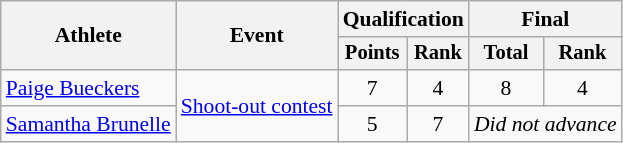<table class="wikitable" style="font-size:90%;">
<tr>
<th rowspan=2>Athlete</th>
<th rowspan=2>Event</th>
<th colspan=2>Qualification</th>
<th colspan=6>Final</th>
</tr>
<tr style="font-size:95%">
<th>Points</th>
<th>Rank</th>
<th>Total</th>
<th>Rank</th>
</tr>
<tr align=center>
<td align=left><a href='#'>Paige Bueckers</a></td>
<td rowspan=2 align=left><a href='#'>Shoot-out contest</a></td>
<td>7</td>
<td>4</td>
<td>8</td>
<td>4</td>
</tr>
<tr align=center>
<td align=left><a href='#'>Samantha Brunelle</a></td>
<td>5</td>
<td>7</td>
<td Colspan=2><em>Did not advance</em></td>
</tr>
</table>
